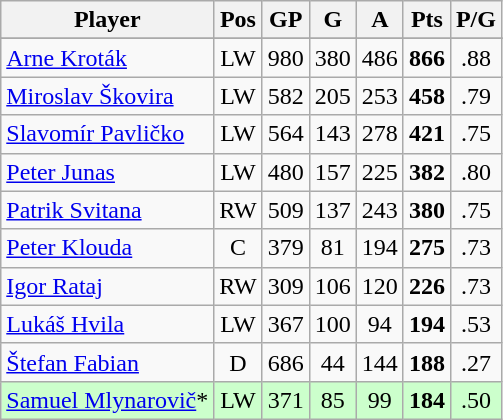<table class="wikitable" style="text-align:center;">
<tr>
<th>Player</th>
<th>Pos</th>
<th>GP</th>
<th>G</th>
<th>A</th>
<th>Pts</th>
<th>P/G</th>
</tr>
<tr>
</tr>
<tr>
<td style="text-align:left;"><a href='#'>Arne Kroták</a></td>
<td>LW</td>
<td>980</td>
<td>380</td>
<td>486</td>
<td><strong>866</strong></td>
<td>.88</td>
</tr>
<tr>
<td style="text-align:left;"><a href='#'>Miroslav Škovira</a></td>
<td>LW</td>
<td>582</td>
<td>205</td>
<td>253</td>
<td><strong>458</strong></td>
<td>.79</td>
</tr>
<tr>
<td style="text-align:left;"><a href='#'>Slavomír Pavličko</a></td>
<td>LW</td>
<td>564</td>
<td>143</td>
<td>278</td>
<td><strong>421</strong></td>
<td>.75</td>
</tr>
<tr>
<td style="text-align:left;"><a href='#'>Peter Junas</a></td>
<td>LW</td>
<td>480</td>
<td>157</td>
<td>225</td>
<td><strong>382</strong></td>
<td>.80</td>
</tr>
<tr style="background;">
<td style="text-align:left;"><a href='#'>Patrik Svitana</a></td>
<td>RW</td>
<td>509</td>
<td>137</td>
<td>243</td>
<td><strong>380</strong></td>
<td>.75</td>
</tr>
<tr>
<td style="text-align:left;"><a href='#'>Peter Klouda</a></td>
<td>C</td>
<td>379</td>
<td>81</td>
<td>194</td>
<td><strong>275</strong></td>
<td>.73</td>
</tr>
<tr>
<td style="text-align:left;"><a href='#'>Igor Rataj</a></td>
<td>RW</td>
<td>309</td>
<td>106</td>
<td>120</td>
<td><strong>226</strong></td>
<td>.73</td>
</tr>
<tr>
<td style="text-align:left;"><a href='#'>Lukáš Hvila</a></td>
<td>LW</td>
<td>367</td>
<td>100</td>
<td>94</td>
<td><strong>194</strong></td>
<td>.53</td>
</tr>
<tr>
<td style="text-align:left;"><a href='#'>Štefan Fabian</a></td>
<td>D</td>
<td>686</td>
<td>44</td>
<td>144</td>
<td><strong>188</strong></td>
<td>.27</td>
</tr>
<tr style="background:#cfc;">
<td style="text-align:left;"><a href='#'>Samuel Mlynarovič</a>*</td>
<td>LW</td>
<td>371</td>
<td>85</td>
<td>99</td>
<td><strong>184</strong></td>
<td>.50</td>
</tr>
</table>
